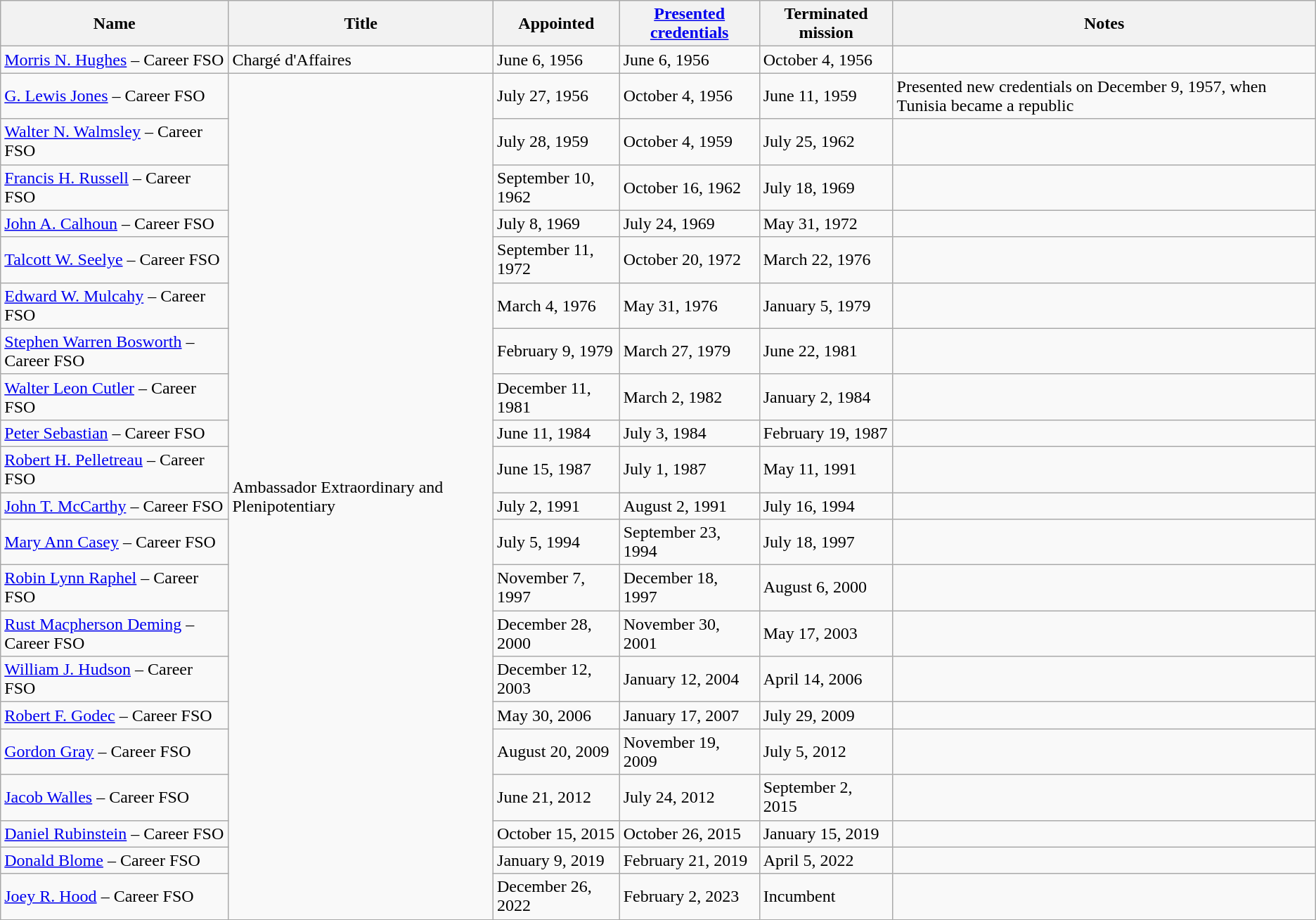<table class="wikitable">
<tr>
<th>Name</th>
<th>Title</th>
<th>Appointed</th>
<th><a href='#'>Presented credentials</a></th>
<th>Terminated mission</th>
<th>Notes</th>
</tr>
<tr>
<td><a href='#'>Morris N. Hughes</a> – Career FSO</td>
<td>Chargé d'Affaires</td>
<td>June 6, 1956</td>
<td>June 6, 1956</td>
<td>October 4, 1956</td>
<td></td>
</tr>
<tr>
<td><a href='#'>G. Lewis Jones</a> – Career FSO</td>
<td rowspan="21">Ambassador Extraordinary and Plenipotentiary</td>
<td>July 27, 1956</td>
<td>October 4, 1956</td>
<td>June 11, 1959</td>
<td>Presented new credentials on December 9, 1957, when Tunisia became a republic</td>
</tr>
<tr>
<td><a href='#'>Walter N. Walmsley</a> – Career FSO</td>
<td>July 28, 1959</td>
<td>October 4, 1959</td>
<td>July 25, 1962</td>
<td></td>
</tr>
<tr>
<td><a href='#'>Francis H. Russell</a> – Career FSO</td>
<td>September 10, 1962</td>
<td>October 16, 1962</td>
<td>July 18, 1969</td>
<td></td>
</tr>
<tr>
<td><a href='#'>John A. Calhoun</a> – Career FSO</td>
<td>July 8, 1969</td>
<td>July 24, 1969</td>
<td>May 31, 1972</td>
<td></td>
</tr>
<tr>
<td><a href='#'>Talcott W. Seelye</a> – Career FSO</td>
<td>September 11, 1972</td>
<td>October 20, 1972</td>
<td>March 22, 1976</td>
<td></td>
</tr>
<tr>
<td><a href='#'>Edward W. Mulcahy</a> – Career FSO</td>
<td>March 4, 1976</td>
<td>May 31, 1976</td>
<td>January 5, 1979</td>
<td></td>
</tr>
<tr>
<td><a href='#'>Stephen Warren Bosworth</a> – Career FSO</td>
<td>February 9, 1979</td>
<td>March 27, 1979</td>
<td>June 22, 1981</td>
<td></td>
</tr>
<tr>
<td><a href='#'>Walter Leon Cutler</a> – Career FSO</td>
<td>December 11, 1981</td>
<td>March 2, 1982</td>
<td>January 2, 1984</td>
<td></td>
</tr>
<tr>
<td><a href='#'>Peter Sebastian</a> – Career FSO</td>
<td>June 11, 1984</td>
<td>July 3, 1984</td>
<td>February 19, 1987</td>
<td></td>
</tr>
<tr>
<td><a href='#'>Robert H. Pelletreau</a> – Career FSO</td>
<td>June 15, 1987</td>
<td>July 1, 1987</td>
<td>May 11, 1991</td>
<td></td>
</tr>
<tr>
<td><a href='#'>John T. McCarthy</a> – Career FSO</td>
<td>July 2, 1991</td>
<td>August 2, 1991</td>
<td>July 16, 1994</td>
<td></td>
</tr>
<tr>
<td><a href='#'>Mary Ann Casey</a> – Career FSO</td>
<td>July 5, 1994</td>
<td>September 23, 1994</td>
<td>July 18, 1997</td>
<td></td>
</tr>
<tr>
<td><a href='#'>Robin Lynn Raphel</a> – Career FSO</td>
<td>November 7, 1997</td>
<td>December 18, 1997</td>
<td>August 6, 2000</td>
<td></td>
</tr>
<tr>
<td><a href='#'>Rust Macpherson Deming</a> – Career FSO</td>
<td>December 28, 2000</td>
<td>November 30, 2001</td>
<td>May 17, 2003</td>
<td></td>
</tr>
<tr>
<td><a href='#'>William J. Hudson</a> – Career FSO</td>
<td>December 12, 2003</td>
<td>January 12, 2004</td>
<td>April 14, 2006</td>
<td></td>
</tr>
<tr>
<td><a href='#'>Robert F. Godec</a> – Career FSO</td>
<td>May 30, 2006</td>
<td>January 17, 2007</td>
<td>July 29, 2009</td>
<td></td>
</tr>
<tr>
<td><a href='#'>Gordon Gray</a>  – Career FSO</td>
<td>August 20, 2009</td>
<td>November 19, 2009</td>
<td>July 5, 2012</td>
<td></td>
</tr>
<tr>
<td><a href='#'>Jacob Walles</a>  – Career FSO</td>
<td>June 21, 2012</td>
<td>July 24, 2012</td>
<td>September 2, 2015</td>
<td></td>
</tr>
<tr>
<td><a href='#'>Daniel Rubinstein</a>  – Career FSO</td>
<td>October 15, 2015</td>
<td>October 26, 2015</td>
<td>January 15, 2019</td>
<td></td>
</tr>
<tr>
<td><a href='#'>Donald Blome</a>  – Career FSO</td>
<td>January 9, 2019</td>
<td>February 21, 2019</td>
<td>April 5, 2022</td>
<td></td>
</tr>
<tr>
<td><a href='#'>Joey R. Hood</a>  – Career FSO</td>
<td>December 26, 2022</td>
<td>February 2, 2023</td>
<td>Incumbent</td>
<td></td>
</tr>
</table>
